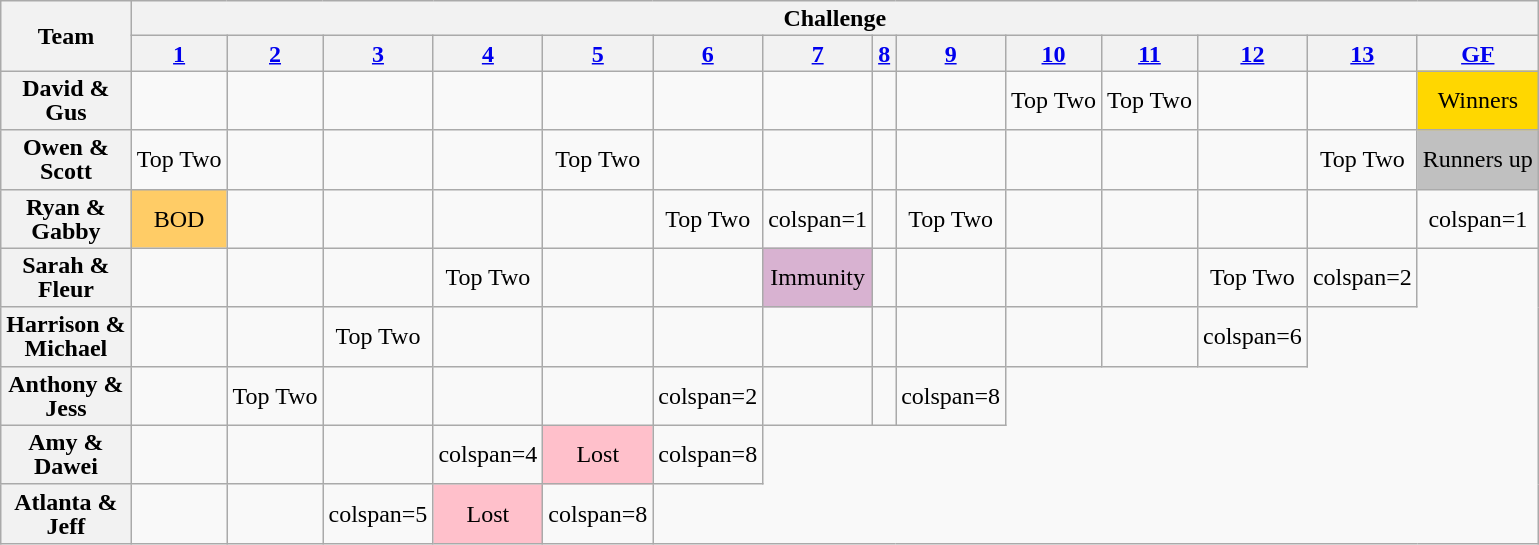<table class="wikitable plainrowheaders" style="text-align: center; line-height:16px;">
<tr>
<th rowspan=2 scope="col">Team</th>
<th colspan=14 scope="col">Challenge</th>
</tr>
<tr>
<th scope="col"><a href='#'>1</a></th>
<th scope="col"><a href='#'>2</a></th>
<th scope="col"><a href='#'>3</a></th>
<th scope="col"><a href='#'>4</a></th>
<th scope="col"><a href='#'>5</a></th>
<th scope="col"><a href='#'>6</a></th>
<th scope="col"><a href='#'>7</a></th>
<th scope="col"><a href='#'>8</a></th>
<th scope="col"><a href='#'>9</a></th>
<th scope="col"><a href='#'>10</a></th>
<th scope="col"><a href='#'>11</a></th>
<th scope="col"><a href='#'>12</a></th>
<th scope="col"><a href='#'>13</a></th>
<th scope="col"><a href='#'>GF</a></th>
</tr>
<tr>
<th>David &<br>Gus</th>
<td></td>
<td></td>
<td></td>
<td></td>
<td></td>
<td></td>
<td></td>
<td></td>
<td></td>
<td>Top Two</td>
<td>Top Two</td>
<td></td>
<td></td>
<td style="background:gold">Winners</td>
</tr>
<tr>
<th>Owen &<br>Scott</th>
<td>Top Two</td>
<td></td>
<td></td>
<td></td>
<td>Top Two</td>
<td></td>
<td></td>
<td></td>
<td></td>
<td></td>
<td></td>
<td></td>
<td>Top Two</td>
<td style="background:silver">Runners up</td>
</tr>
<tr>
<th>Ryan &<br>Gabby</th>
<td style="text-align:center; background:#FFCC66">BOD</td>
<td></td>
<td></td>
<td></td>
<td></td>
<td>Top Two</td>
<td>colspan=1 </td>
<td></td>
<td>Top Two</td>
<td></td>
<td></td>
<td></td>
<td></td>
<td>colspan=1 </td>
</tr>
<tr>
<th>Sarah &<br>Fleur</th>
<td></td>
<td></td>
<td></td>
<td>Top Two</td>
<td></td>
<td></td>
<td style="text-align:center; background:#D8B2D1">Immunity</td>
<td></td>
<td></td>
<td></td>
<td></td>
<td>Top Two</td>
<td>colspan=2 </td>
</tr>
<tr>
<th>Harrison &<br>Michael</th>
<td></td>
<td></td>
<td>Top Two</td>
<td></td>
<td></td>
<td></td>
<td></td>
<td></td>
<td></td>
<td></td>
<td></td>
<td>colspan=6 </td>
</tr>
<tr>
<th>Anthony &<br>Jess</th>
<td></td>
<td>Top Two</td>
<td></td>
<td></td>
<td></td>
<td>colspan=2 </td>
<td></td>
<td></td>
<td>colspan=8 </td>
</tr>
<tr>
<th>Amy &<br>Dawei</th>
<td></td>
<td></td>
<td></td>
<td>colspan=4 </td>
<td style="background:pink;">Lost</td>
<td>colspan=8 </td>
</tr>
<tr>
<th>Atlanta &<br>Jeff</th>
<td></td>
<td></td>
<td>colspan=5 </td>
<td style="background:pink;">Lost</td>
<td>colspan=8 </td>
</tr>
</table>
